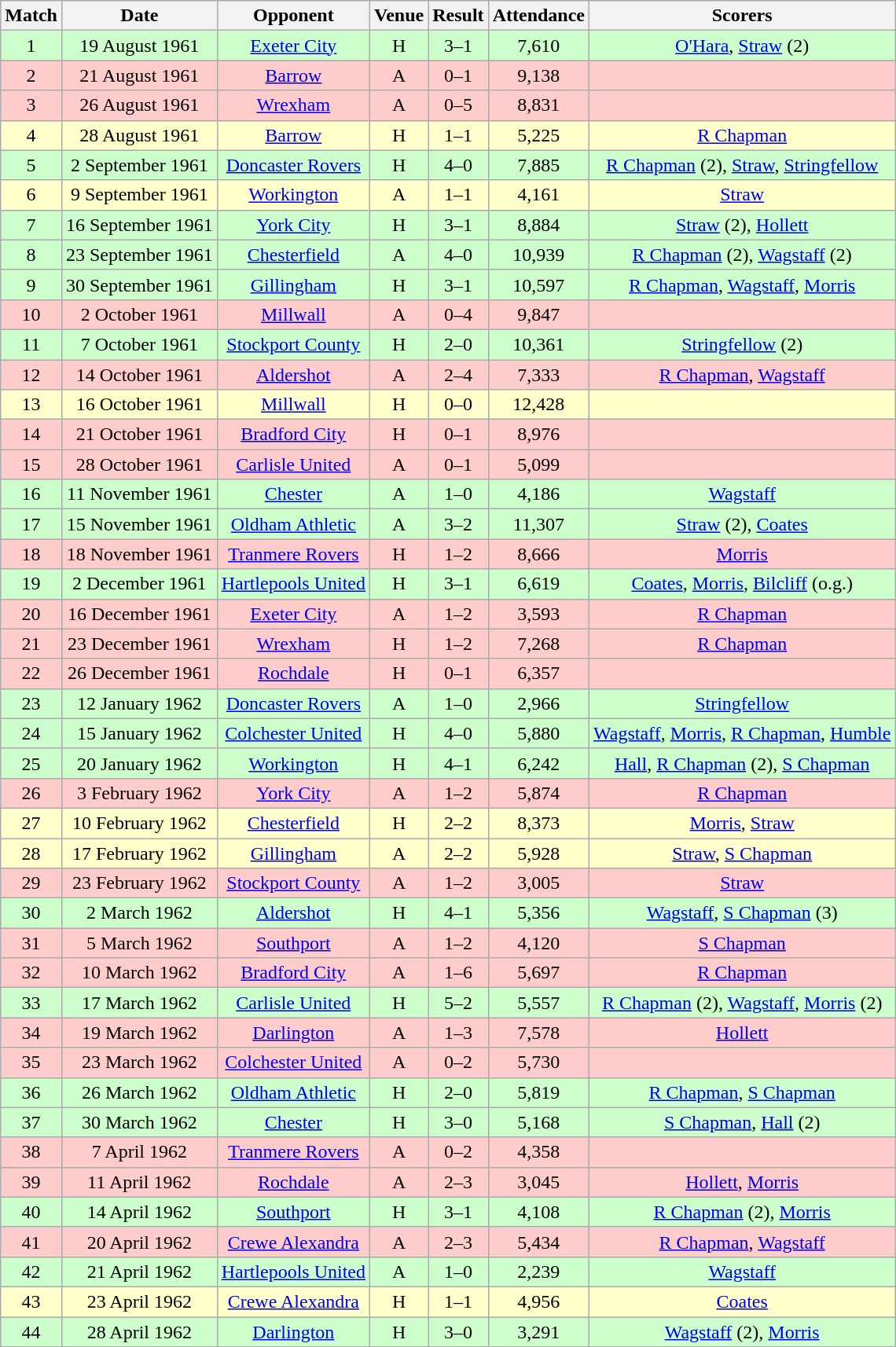<table class="wikitable" style="font-size:100%; text-align:center">
<tr>
<th>Match</th>
<th>Date</th>
<th>Opponent</th>
<th>Venue</th>
<th>Result</th>
<th>Attendance</th>
<th>Scorers</th>
</tr>
<tr style="background: #CCFFCC;">
<td>1</td>
<td>19 August 1961</td>
<td><a href='#'>Exeter City</a></td>
<td>H</td>
<td>3–1</td>
<td>7,610</td>
<td><a href='#'>O'Hara</a>, <a href='#'>Straw</a> (2)</td>
</tr>
<tr style="background: #FFCCCC;">
<td>2</td>
<td>21 August 1961</td>
<td><a href='#'>Barrow</a></td>
<td>A</td>
<td>0–1</td>
<td>9,138</td>
<td></td>
</tr>
<tr style="background: #FFCCCC;">
<td>3</td>
<td>26 August 1961</td>
<td><a href='#'>Wrexham</a></td>
<td>A</td>
<td>0–5</td>
<td>8,831</td>
<td></td>
</tr>
<tr style="background: #FFFFCC;">
<td>4</td>
<td>28 August 1961</td>
<td><a href='#'>Barrow</a></td>
<td>H</td>
<td>1–1</td>
<td>5,225</td>
<td><a href='#'>R Chapman</a></td>
</tr>
<tr style="background: #CCFFCC;">
<td>5</td>
<td>2 September 1961</td>
<td><a href='#'>Doncaster Rovers</a></td>
<td>H</td>
<td>4–0</td>
<td>7,885</td>
<td><a href='#'>R Chapman</a> (2), <a href='#'>Straw</a>, <a href='#'>Stringfellow</a></td>
</tr>
<tr style="background: #FFFFCC;">
<td>6</td>
<td>9 September 1961</td>
<td><a href='#'>Workington</a></td>
<td>A</td>
<td>1–1</td>
<td>4,161</td>
<td><a href='#'>Straw</a></td>
</tr>
<tr style="background: #CCFFCC;">
<td>7</td>
<td>16 September 1961</td>
<td><a href='#'>York City</a></td>
<td>H</td>
<td>3–1</td>
<td>8,884</td>
<td><a href='#'>Straw</a> (2), <a href='#'>Hollett</a></td>
</tr>
<tr style="background: #CCFFCC;">
<td>8</td>
<td>23 September 1961</td>
<td><a href='#'>Chesterfield</a></td>
<td>A</td>
<td>4–0</td>
<td>10,939</td>
<td><a href='#'>R Chapman</a> (2), <a href='#'>Wagstaff</a> (2)</td>
</tr>
<tr style="background: #CCFFCC;">
<td>9</td>
<td>30 September 1961</td>
<td><a href='#'>Gillingham</a></td>
<td>H</td>
<td>3–1</td>
<td>10,597</td>
<td><a href='#'>R Chapman</a>, <a href='#'>Wagstaff</a>, <a href='#'>Morris</a></td>
</tr>
<tr style="background: #FFCCCC;">
<td>10</td>
<td>2 October 1961</td>
<td><a href='#'>Millwall</a></td>
<td>A</td>
<td>0–4</td>
<td>9,847</td>
<td></td>
</tr>
<tr style="background: #CCFFCC;">
<td>11</td>
<td>7 October 1961</td>
<td><a href='#'>Stockport County</a></td>
<td>H</td>
<td>2–0</td>
<td>10,361</td>
<td><a href='#'>Stringfellow</a> (2)</td>
</tr>
<tr style="background: #FFCCCC;">
<td>12</td>
<td>14 October 1961</td>
<td><a href='#'>Aldershot</a></td>
<td>A</td>
<td>2–4</td>
<td>7,333</td>
<td><a href='#'>R Chapman</a>, <a href='#'>Wagstaff</a></td>
</tr>
<tr style="background: #FFFFCC;">
<td>13</td>
<td>16 October 1961</td>
<td><a href='#'>Millwall</a></td>
<td>H</td>
<td>0–0</td>
<td>12,428</td>
<td></td>
</tr>
<tr style="background: #FFCCCC;">
<td>14</td>
<td>21 October 1961</td>
<td><a href='#'>Bradford City</a></td>
<td>H</td>
<td>0–1</td>
<td>8,976</td>
<td></td>
</tr>
<tr style="background: #FFCCCC;">
<td>15</td>
<td>28 October 1961</td>
<td><a href='#'>Carlisle United</a></td>
<td>A</td>
<td>0–1</td>
<td>5,099</td>
<td></td>
</tr>
<tr style="background: #CCFFCC;">
<td>16</td>
<td>11 November 1961</td>
<td><a href='#'>Chester</a></td>
<td>A</td>
<td>1–0</td>
<td>4,186</td>
<td><a href='#'>Wagstaff</a></td>
</tr>
<tr style="background: #CCFFCC;">
<td>17</td>
<td>15 November 1961</td>
<td><a href='#'>Oldham Athletic</a></td>
<td>A</td>
<td>3–2</td>
<td>11,307</td>
<td><a href='#'>Straw</a> (2), <a href='#'>Coates</a></td>
</tr>
<tr style="background: #FFCCCC;">
<td>18</td>
<td>18 November 1961</td>
<td><a href='#'>Tranmere Rovers</a></td>
<td>H</td>
<td>1–2</td>
<td>8,666</td>
<td><a href='#'>Morris</a></td>
</tr>
<tr style="background: #CCFFCC;">
<td>19</td>
<td>2 December 1961</td>
<td><a href='#'>Hartlepools United</a></td>
<td>H</td>
<td>3–1</td>
<td>6,619</td>
<td><a href='#'>Coates</a>, <a href='#'>Morris</a>, <a href='#'>Bilcliff</a> (o.g.)</td>
</tr>
<tr style="background: #FFCCCC;">
<td>20</td>
<td>16 December 1961</td>
<td><a href='#'>Exeter City</a></td>
<td>A</td>
<td>1–2</td>
<td>3,593</td>
<td><a href='#'>R Chapman</a></td>
</tr>
<tr style="background: #FFCCCC;">
<td>21</td>
<td>23 December 1961</td>
<td><a href='#'>Wrexham</a></td>
<td>H</td>
<td>1–2</td>
<td>7,268</td>
<td><a href='#'>R Chapman</a></td>
</tr>
<tr style="background: #FFCCCC;">
<td>22</td>
<td>26 December 1961</td>
<td><a href='#'>Rochdale</a></td>
<td>H</td>
<td>0–1</td>
<td>6,357</td>
<td></td>
</tr>
<tr style="background: #CCFFCC;">
<td>23</td>
<td>12 January 1962</td>
<td><a href='#'>Doncaster Rovers</a></td>
<td>A</td>
<td>1–0</td>
<td>2,966</td>
<td><a href='#'>Stringfellow</a></td>
</tr>
<tr style="background: #CCFFCC;">
<td>24</td>
<td>15 January 1962</td>
<td><a href='#'>Colchester United</a></td>
<td>H</td>
<td>4–0</td>
<td>5,880</td>
<td><a href='#'>Wagstaff</a>, <a href='#'>Morris</a>, <a href='#'>R Chapman</a>, <a href='#'>Humble</a></td>
</tr>
<tr style="background: #CCFFCC;">
<td>25</td>
<td>20 January 1962</td>
<td><a href='#'>Workington</a></td>
<td>H</td>
<td>4–1</td>
<td>6,242</td>
<td><a href='#'>Hall</a>, <a href='#'>R Chapman</a> (2), <a href='#'>S Chapman</a></td>
</tr>
<tr style="background: #FFCCCC;">
<td>26</td>
<td>3 February 1962</td>
<td><a href='#'>York City</a></td>
<td>A</td>
<td>1–2</td>
<td>5,874</td>
<td><a href='#'>R Chapman</a></td>
</tr>
<tr style="background: #FFFFCC;">
<td>27</td>
<td>10 February 1962</td>
<td><a href='#'>Chesterfield</a></td>
<td>H</td>
<td>2–2</td>
<td>8,373</td>
<td><a href='#'>Morris</a>, <a href='#'>Straw</a></td>
</tr>
<tr style="background: #FFFFCC;">
<td>28</td>
<td>17 February 1962</td>
<td><a href='#'>Gillingham</a></td>
<td>A</td>
<td>2–2</td>
<td>5,928</td>
<td><a href='#'>Straw</a>, <a href='#'>S Chapman</a></td>
</tr>
<tr style="background: #FFCCCC;">
<td>29</td>
<td>23 February 1962</td>
<td><a href='#'>Stockport County</a></td>
<td>A</td>
<td>1–2</td>
<td>3,005</td>
<td><a href='#'>Straw</a></td>
</tr>
<tr style="background: #CCFFCC;">
<td>30</td>
<td>2 March 1962</td>
<td><a href='#'>Aldershot</a></td>
<td>H</td>
<td>4–1</td>
<td>5,356</td>
<td><a href='#'>Wagstaff</a>, <a href='#'>S Chapman</a> (3)</td>
</tr>
<tr style="background: #FFCCCC;">
<td>31</td>
<td>5 March 1962</td>
<td><a href='#'>Southport</a></td>
<td>A</td>
<td>1–2</td>
<td>4,120</td>
<td><a href='#'>S Chapman</a></td>
</tr>
<tr style="background: #FFCCCC;">
<td>32</td>
<td>10 March 1962</td>
<td><a href='#'>Bradford City</a></td>
<td>A</td>
<td>1–6</td>
<td>5,697</td>
<td><a href='#'>R Chapman</a></td>
</tr>
<tr style="background: #CCFFCC;">
<td>33</td>
<td>17 March 1962</td>
<td><a href='#'>Carlisle United</a></td>
<td>H</td>
<td>5–2</td>
<td>5,557</td>
<td><a href='#'>R Chapman</a> (2), <a href='#'>Wagstaff</a>, <a href='#'>Morris</a> (2)</td>
</tr>
<tr style="background: #FFCCCC;">
<td>34</td>
<td>19 March 1962</td>
<td><a href='#'>Darlington</a></td>
<td>A</td>
<td>1–3</td>
<td>7,578</td>
<td><a href='#'>Hollett</a></td>
</tr>
<tr style="background: #FFCCCC;">
<td>35</td>
<td>23 March 1962</td>
<td><a href='#'>Colchester United</a></td>
<td>A</td>
<td>0–2</td>
<td>5,730</td>
<td></td>
</tr>
<tr style="background: #CCFFCC;">
<td>36</td>
<td>26 March 1962</td>
<td><a href='#'>Oldham Athletic</a></td>
<td>H</td>
<td>2–0</td>
<td>5,819</td>
<td><a href='#'>R Chapman</a>, <a href='#'>S Chapman</a></td>
</tr>
<tr style="background: #CCFFCC;">
<td>37</td>
<td>30 March 1962</td>
<td><a href='#'>Chester</a></td>
<td>H</td>
<td>3–0</td>
<td>5,168</td>
<td><a href='#'>S Chapman</a>, <a href='#'>Hall</a> (2)</td>
</tr>
<tr style="background: #FFCCCC;">
<td>38</td>
<td>7 April 1962</td>
<td><a href='#'>Tranmere Rovers</a></td>
<td>A</td>
<td>0–2</td>
<td>4,358</td>
<td></td>
</tr>
<tr style="background: #FFCCCC;">
<td>39</td>
<td>11 April 1962</td>
<td><a href='#'>Rochdale</a></td>
<td>A</td>
<td>2–3</td>
<td>3,045</td>
<td><a href='#'>Hollett</a>, <a href='#'>Morris</a></td>
</tr>
<tr style="background: #CCFFCC;">
<td>40</td>
<td>14 April 1962</td>
<td><a href='#'>Southport</a></td>
<td>H</td>
<td>3–1</td>
<td>4,108</td>
<td><a href='#'>R Chapman</a> (2), <a href='#'>Morris</a></td>
</tr>
<tr style="background: #FFCCCC;">
<td>41</td>
<td>20 April 1962</td>
<td><a href='#'>Crewe Alexandra</a></td>
<td>A</td>
<td>2–3</td>
<td>5,434</td>
<td><a href='#'>R Chapman</a>, <a href='#'>Wagstaff</a></td>
</tr>
<tr style="background: #CCFFCC;">
<td>42</td>
<td>21 April 1962</td>
<td><a href='#'>Hartlepools United</a></td>
<td>A</td>
<td>1–0</td>
<td>2,239</td>
<td><a href='#'>Wagstaff</a></td>
</tr>
<tr style="background: #FFFFCC;">
<td>43</td>
<td>23 April 1962</td>
<td><a href='#'>Crewe Alexandra</a></td>
<td>H</td>
<td>1–1</td>
<td>4,956</td>
<td><a href='#'>Coates</a></td>
</tr>
<tr style="background: #CCFFCC;">
<td>44</td>
<td>28 April 1962</td>
<td><a href='#'>Darlington</a></td>
<td>H</td>
<td>3–0</td>
<td>3,291</td>
<td><a href='#'>Wagstaff</a> (2), <a href='#'>Morris</a></td>
</tr>
</table>
